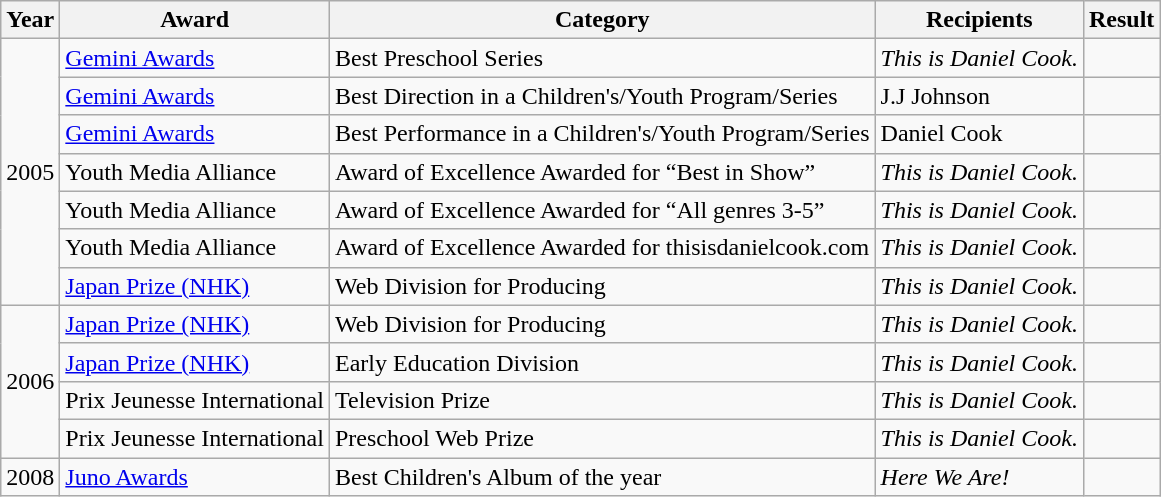<table class="wikitable">
<tr>
<th>Year</th>
<th>Award</th>
<th>Category</th>
<th>Recipients</th>
<th>Result</th>
</tr>
<tr>
<td rowspan="7">2005</td>
<td><a href='#'>Gemini Awards</a></td>
<td>Best Preschool Series</td>
<td><em>This is Daniel Cook.</em></td>
<td></td>
</tr>
<tr>
<td><a href='#'>Gemini Awards</a></td>
<td>Best Direction in a Children's/Youth Program/Series</td>
<td>J.J Johnson</td>
<td></td>
</tr>
<tr>
<td><a href='#'>Gemini Awards</a></td>
<td>Best Performance in a Children's/Youth Program/Series</td>
<td>Daniel Cook</td>
<td></td>
</tr>
<tr>
<td>Youth Media Alliance</td>
<td>Award of Excellence Awarded for “Best in Show”</td>
<td><em>This is Daniel Cook.</em></td>
<td></td>
</tr>
<tr>
<td>Youth Media Alliance</td>
<td>Award of Excellence Awarded for “All genres 3-5”</td>
<td><em>This is Daniel Cook.</em></td>
<td></td>
</tr>
<tr>
<td>Youth Media Alliance</td>
<td>Award of Excellence Awarded for thisisdanielcook.com</td>
<td><em>This is Daniel Cook.</em></td>
<td></td>
</tr>
<tr>
<td><a href='#'>Japan Prize (NHK)</a></td>
<td>Web Division for Producing</td>
<td><em>This is Daniel Cook.</em></td>
<td></td>
</tr>
<tr>
<td rowspan="4">2006</td>
<td><a href='#'>Japan Prize (NHK)</a></td>
<td>Web Division for Producing</td>
<td><em>This is Daniel Cook.</em></td>
<td></td>
</tr>
<tr>
<td><a href='#'>Japan Prize (NHK)</a></td>
<td>Early Education Division</td>
<td><em>This is Daniel Cook.</em></td>
<td></td>
</tr>
<tr>
<td>Prix Jeunesse International</td>
<td>Television Prize</td>
<td><em>This is Daniel Cook.</em></td>
<td></td>
</tr>
<tr>
<td>Prix Jeunesse International</td>
<td>Preschool Web Prize</td>
<td><em>This is Daniel Cook.</em></td>
<td></td>
</tr>
<tr>
<td>2008</td>
<td><a href='#'>Juno Awards</a></td>
<td>Best Children's Album of the year</td>
<td><em>Here We Are!</em></td>
<td></td>
</tr>
</table>
